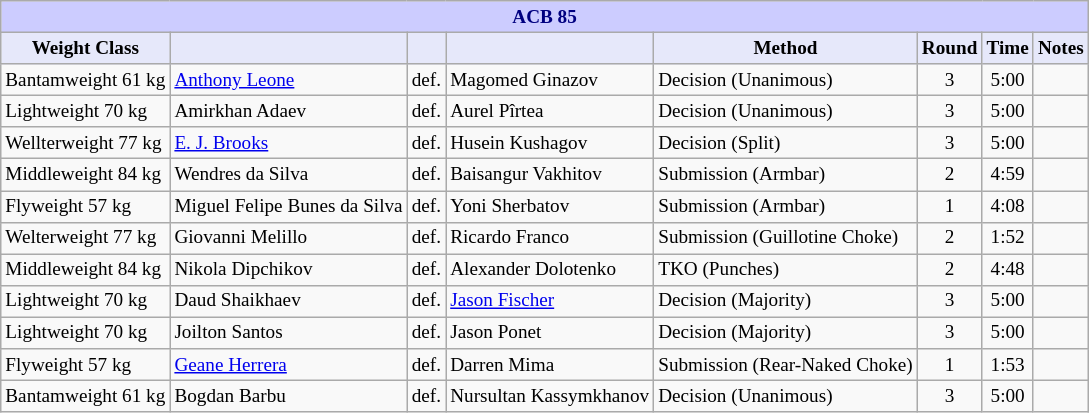<table class="wikitable" style="font-size: 80%;">
<tr>
<th colspan="8" style="background-color: #ccf; color: #000080; text-align: center;"><strong>ACB 85</strong></th>
</tr>
<tr>
<th colspan="1" style="background-color: #E6E8FA; color: #000000; text-align: center;">Weight Class</th>
<th colspan="1" style="background-color: #E6E8FA; color: #000000; text-align: center;"></th>
<th colspan="1" style="background-color: #E6E8FA; color: #000000; text-align: center;"></th>
<th colspan="1" style="background-color: #E6E8FA; color: #000000; text-align: center;"></th>
<th colspan="1" style="background-color: #E6E8FA; color: #000000; text-align: center;">Method</th>
<th colspan="1" style="background-color: #E6E8FA; color: #000000; text-align: center;">Round</th>
<th colspan="1" style="background-color: #E6E8FA; color: #000000; text-align: center;">Time</th>
<th colspan="1" style="background-color: #E6E8FA; color: #000000; text-align: center;">Notes</th>
</tr>
<tr>
<td>Bantamweight 61 kg</td>
<td> <a href='#'>Anthony Leone</a></td>
<td>def.</td>
<td> Magomed Ginazov</td>
<td>Decision (Unanimous)</td>
<td align=center>3</td>
<td align=center>5:00</td>
<td></td>
</tr>
<tr>
<td>Lightweight 70 kg</td>
<td> Amirkhan Adaev</td>
<td>def.</td>
<td> Aurel Pîrtea</td>
<td>Decision (Unanimous)</td>
<td align=center>3</td>
<td align=center>5:00</td>
<td></td>
</tr>
<tr>
<td>Wellterweight 77 kg</td>
<td> <a href='#'>E. J. Brooks</a></td>
<td>def.</td>
<td> Husein Kushagov</td>
<td>Decision (Split)</td>
<td align=center>3</td>
<td align=center>5:00</td>
<td></td>
</tr>
<tr>
<td>Middleweight 84 kg</td>
<td> Wendres da Silva</td>
<td>def.</td>
<td> Baisangur Vakhitov</td>
<td>Submission (Armbar)</td>
<td align=center>2</td>
<td align=center>4:59</td>
<td></td>
</tr>
<tr>
<td>Flyweight 57 kg</td>
<td> Miguel Felipe Bunes da Silva</td>
<td>def.</td>
<td> Yoni Sherbatov</td>
<td>Submission (Armbar)</td>
<td align=center>1</td>
<td align=center>4:08</td>
<td></td>
</tr>
<tr>
<td>Welterweight 77 kg</td>
<td> Giovanni Melillo</td>
<td>def.</td>
<td> Ricardo Franco</td>
<td>Submission (Guillotine Choke)</td>
<td align=center>2</td>
<td align=center>1:52</td>
<td></td>
</tr>
<tr>
<td>Middleweight 84 kg</td>
<td> Nikola Dipchikov</td>
<td>def.</td>
<td> Alexander Dolotenko</td>
<td>TKO (Punches)</td>
<td align=center>2</td>
<td align=center>4:48</td>
<td></td>
</tr>
<tr>
<td>Lightweight 70 kg</td>
<td> Daud Shaikhaev</td>
<td>def.</td>
<td> <a href='#'>Jason Fischer</a></td>
<td>Decision (Majority)</td>
<td align=center>3</td>
<td align=center>5:00</td>
<td></td>
</tr>
<tr>
<td>Lightweight 70 kg</td>
<td> Joilton Santos</td>
<td>def.</td>
<td> Jason Ponet</td>
<td>Decision (Majority)</td>
<td align=center>3</td>
<td align=center>5:00</td>
<td></td>
</tr>
<tr>
<td>Flyweight 57 kg</td>
<td> <a href='#'>Geane Herrera</a></td>
<td>def.</td>
<td> Darren Mima</td>
<td>Submission (Rear-Naked Choke)</td>
<td align=center>1</td>
<td align=center>1:53</td>
<td></td>
</tr>
<tr>
<td>Bantamweight 61 kg</td>
<td> Bogdan Barbu</td>
<td>def.</td>
<td> Nursultan Kassymkhanov</td>
<td>Decision (Unanimous)</td>
<td align=center>3</td>
<td align=center>5:00</td>
<td></td>
</tr>
</table>
